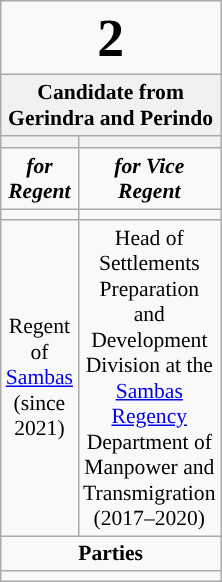<table class="wikitable" style="font-size:90%; text-align:center;">
<tr>
<td colspan=2><big><big><big><big><big><strong>2</strong></big></big></big></big></big></td>
</tr>
<tr>
<td colspan=2 style="background:#f1f1f1;"><strong>Candidate from Gerindra and Perindo</strong></td>
</tr>
<tr>
<th style="font-size:135%; background:#"><a href='#'></a></th>
<th style="font-size:135%; background:#"><a href='#'></a></th>
</tr>
<tr style="color:#000; font-size:100%;">
<td style="width:3em; background:#"><strong><em>for Regent</em></strong></td>
<td style="width:3em; background:#"><strong><em>for Vice Regent</em></strong></td>
</tr>
<tr>
<td></td>
<td></td>
</tr>
<tr>
<td>Regent of <a href='#'>Sambas</a> (since 2021)</td>
<td>Head of Settlements Preparation and Development Division at the <a href='#'>Sambas Regency</a> Department of Manpower and Transmigration (2017–2020)</td>
</tr>
<tr>
<td colspan=2><strong>Parties</strong></td>
</tr>
<tr>
<td colspan=2></td>
</tr>
</table>
